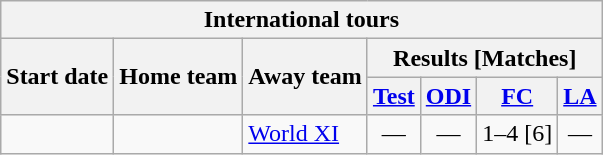<table class="wikitable">
<tr>
<th colspan="7">International tours</th>
</tr>
<tr>
<th rowspan="2">Start date</th>
<th rowspan="2">Home team</th>
<th rowspan="2">Away team</th>
<th colspan="4">Results [Matches]</th>
</tr>
<tr>
<th><a href='#'>Test</a></th>
<th><a href='#'>ODI</a></th>
<th><a href='#'>FC</a></th>
<th><a href='#'>LA</a></th>
</tr>
<tr>
<td><a href='#'></a></td>
<td></td>
<td><a href='#'>World XI</a></td>
<td ; style="text-align:center">—</td>
<td ; style="text-align:center">—</td>
<td>1–4 [6]</td>
<td ; style="text-align:center">—</td>
</tr>
</table>
